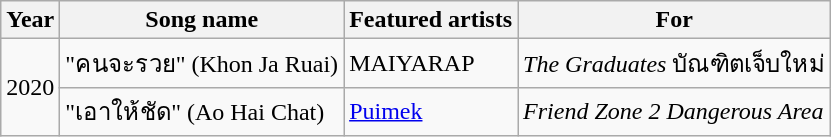<table class="wikitable">
<tr>
<th>Year</th>
<th>Song name</th>
<th>Featured artists</th>
<th>For</th>
</tr>
<tr>
<td rowspan="2">2020</td>
<td>"คนจะรวย" (Khon Ja Ruai)</td>
<td>MAIYARAP</td>
<td><em>The Graduates</em> บัณฑิตเจ็บใหม่</td>
</tr>
<tr>
<td>"เอาให้ชัด" (Ao Hai Chat)</td>
<td><a href='#'>Puimek</a></td>
<td><em>Friend Zone 2 Dangerous Area</em></td>
</tr>
</table>
